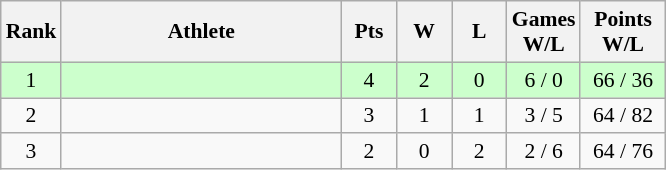<table class="wikitable" style="text-align: center; font-size:90% ">
<tr>
<th width="20">Rank</th>
<th width="180">Athlete</th>
<th width="30">Pts</th>
<th width="30">W</th>
<th width="30">L</th>
<th width="40">Games<br>W/L</th>
<th width="50">Points<br>W/L</th>
</tr>
<tr bgcolor=#ccffcc>
<td>1</td>
<td align=left></td>
<td>4</td>
<td>2</td>
<td>0</td>
<td>6 / 0</td>
<td>66 / 36</td>
</tr>
<tr>
<td>2</td>
<td align=left></td>
<td>3</td>
<td>1</td>
<td>1</td>
<td>3 / 5</td>
<td>64 / 82</td>
</tr>
<tr>
<td>3</td>
<td align=left></td>
<td>2</td>
<td>0</td>
<td>2</td>
<td>2 / 6</td>
<td>64 / 76</td>
</tr>
</table>
